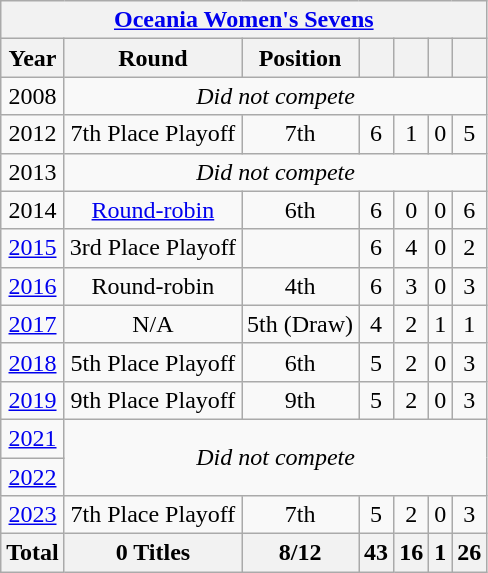<table class="wikitable" style="text-align: center;">
<tr>
<th colspan=7><a href='#'>Oceania Women's Sevens</a></th>
</tr>
<tr>
<th>Year</th>
<th>Round</th>
<th>Position</th>
<th></th>
<th></th>
<th></th>
<th></th>
</tr>
<tr>
<td> 2008</td>
<td colspan="6" rowspan=1><em>Did not compete</em></td>
</tr>
<tr>
<td> 2012</td>
<td>7th Place Playoff</td>
<td>7th</td>
<td>6</td>
<td>1</td>
<td>0</td>
<td>5</td>
</tr>
<tr>
<td> 2013</td>
<td colspan="6" rowspan=1><em>Did not compete</em></td>
</tr>
<tr>
<td> 2014</td>
<td><a href='#'>Round-robin</a></td>
<td>6th</td>
<td>6</td>
<td>0</td>
<td>0</td>
<td>6</td>
</tr>
<tr>
<td> <a href='#'>2015</a></td>
<td>3rd Place Playoff</td>
<td></td>
<td>6</td>
<td>4</td>
<td>0</td>
<td>2</td>
</tr>
<tr>
<td> <a href='#'>2016</a></td>
<td>Round-robin</td>
<td>4th</td>
<td>6</td>
<td>3</td>
<td>0</td>
<td>3</td>
</tr>
<tr>
<td> <a href='#'>2017</a></td>
<td>N/A</td>
<td>5th (Draw)</td>
<td>4</td>
<td>2</td>
<td>1</td>
<td>1</td>
</tr>
<tr>
<td> <a href='#'>2018</a></td>
<td>5th Place Playoff</td>
<td>6th</td>
<td>5</td>
<td>2</td>
<td>0</td>
<td>3</td>
</tr>
<tr>
<td> <a href='#'>2019</a></td>
<td>9th Place Playoff</td>
<td>9th</td>
<td>5</td>
<td>2</td>
<td>0</td>
<td>3</td>
</tr>
<tr>
<td> <a href='#'>2021</a></td>
<td colspan="6" rowspan="2"><em>Did not compete</em></td>
</tr>
<tr>
<td> <a href='#'>2022</a></td>
</tr>
<tr>
<td> <a href='#'>2023</a></td>
<td>7th Place Playoff</td>
<td>7th</td>
<td>5</td>
<td>2</td>
<td>0</td>
<td>3</td>
</tr>
<tr>
<th><strong>Total</strong></th>
<th><strong>0 Titles</strong></th>
<th><strong>8/12</strong></th>
<th>43</th>
<th>16</th>
<th><strong>1</strong></th>
<th>26</th>
</tr>
</table>
